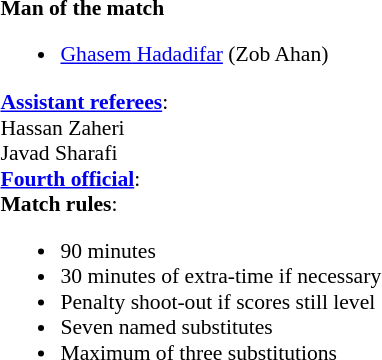<table width=50% style="font-size: 90%">
<tr>
<td><br><strong>Man of the match</strong><ul><li> <a href='#'>Ghasem Hadadifar</a> (Zob Ahan)</li></ul><strong><a href='#'>Assistant referees</a></strong>:
<br> Hassan Zaheri
<br>Javad Sharafi
<br><strong><a href='#'>Fourth official</a></strong>:
<br>

<strong>Match rules</strong>:<ul><li>90 minutes</li><li>30 minutes of extra-time if necessary</li><li>Penalty shoot-out if scores still level</li><li>Seven named substitutes</li><li>Maximum of three substitutions</li></ul></td>
</tr>
</table>
